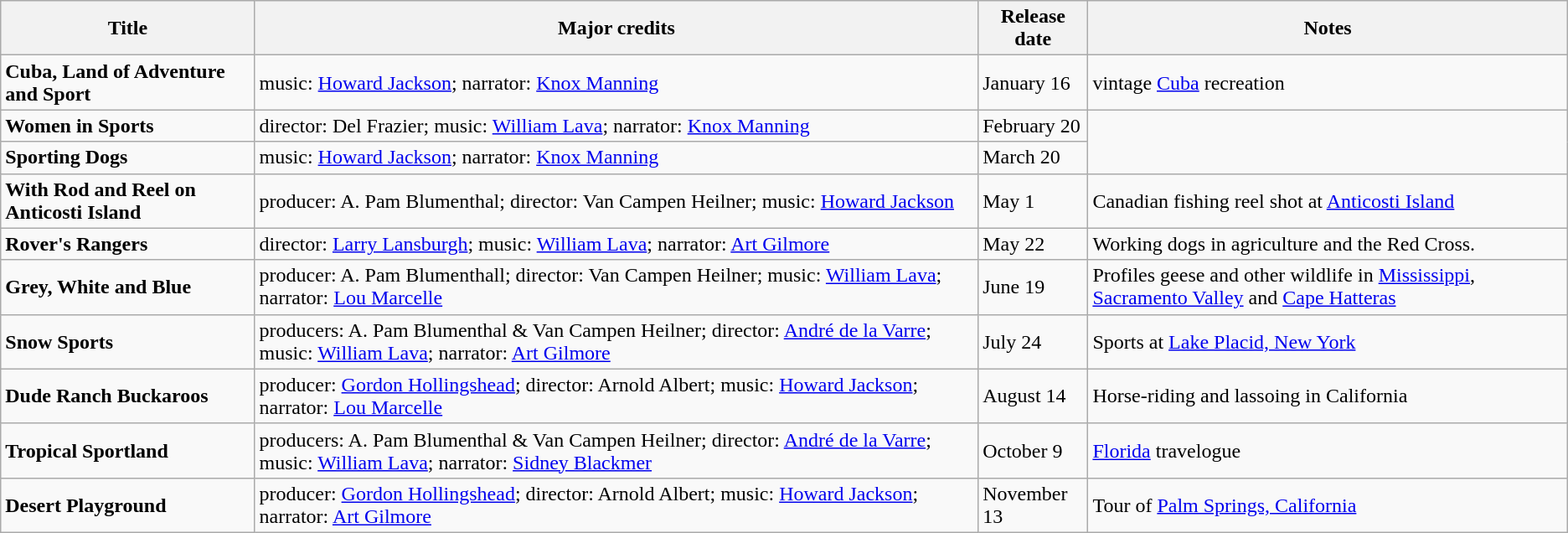<table class="wikitable sortable" border="1">
<tr>
<th>Title</th>
<th>Major credits</th>
<th>Release date</th>
<th>Notes</th>
</tr>
<tr>
<td><strong>Cuba, Land of Adventure and Sport</strong></td>
<td>music: <a href='#'>Howard Jackson</a>; narrator: <a href='#'>Knox Manning</a></td>
<td>January  16</td>
<td>vintage <a href='#'>Cuba</a> recreation</td>
</tr>
<tr>
<td><strong>Women in Sports</strong></td>
<td>director: Del Frazier; music: <a href='#'>William Lava</a>; narrator: <a href='#'>Knox Manning</a></td>
<td>February  20</td>
</tr>
<tr>
<td><strong>Sporting Dogs</strong></td>
<td>music: <a href='#'>Howard Jackson</a>; narrator: <a href='#'>Knox Manning</a></td>
<td>March 20</td>
</tr>
<tr>
<td><strong>With Rod and Reel on Anticosti Island</strong></td>
<td>producer: A. Pam Blumenthal; director: Van Campen Heilner; music: <a href='#'>Howard Jackson</a></td>
<td>May 1</td>
<td>Canadian fishing reel shot at <a href='#'>Anticosti Island</a></td>
</tr>
<tr>
<td><strong>Rover's Rangers</strong></td>
<td>director: <a href='#'>Larry Lansburgh</a>; music: <a href='#'>William Lava</a>; narrator: <a href='#'>Art Gilmore</a></td>
<td>May 22</td>
<td>Working dogs in agriculture and the Red Cross.</td>
</tr>
<tr>
<td><strong>Grey, White and Blue</strong></td>
<td>producer: A. Pam Blumenthall; director: Van Campen Heilner; music: <a href='#'>William Lava</a>; narrator: <a href='#'>Lou Marcelle</a></td>
<td>June 19</td>
<td>Profiles geese and other wildlife in <a href='#'>Mississippi</a>, <a href='#'>Sacramento Valley</a> and <a href='#'>Cape Hatteras</a></td>
</tr>
<tr>
<td><strong>Snow Sports</strong></td>
<td>producers: A. Pam Blumenthal & Van Campen Heilner; director: <a href='#'>André de la Varre</a>; music: <a href='#'>William Lava</a>; narrator: <a href='#'>Art Gilmore</a></td>
<td>July 24</td>
<td>Sports at <a href='#'>Lake Placid, New York</a></td>
</tr>
<tr>
<td><strong>Dude Ranch Buckaroos</strong></td>
<td>producer: <a href='#'>Gordon Hollingshead</a>; director: Arnold Albert; music: <a href='#'>Howard Jackson</a>; narrator: <a href='#'>Lou Marcelle</a></td>
<td>August 14</td>
<td>Horse-riding and lassoing in California</td>
</tr>
<tr>
<td><strong>Tropical Sportland</strong></td>
<td>producers: A. Pam Blumenthal & Van Campen Heilner; director: <a href='#'>André de la Varre</a>; music: <a href='#'>William Lava</a>; narrator: <a href='#'>Sidney Blackmer</a></td>
<td>October  9</td>
<td><a href='#'>Florida</a> travelogue</td>
</tr>
<tr>
<td><strong>Desert Playground</strong></td>
<td>producer: <a href='#'>Gordon Hollingshead</a>; director: Arnold Albert; music: <a href='#'>Howard Jackson</a>; narrator: <a href='#'>Art Gilmore</a></td>
<td>November 13</td>
<td>Tour of <a href='#'>Palm Springs, California</a></td>
</tr>
</table>
